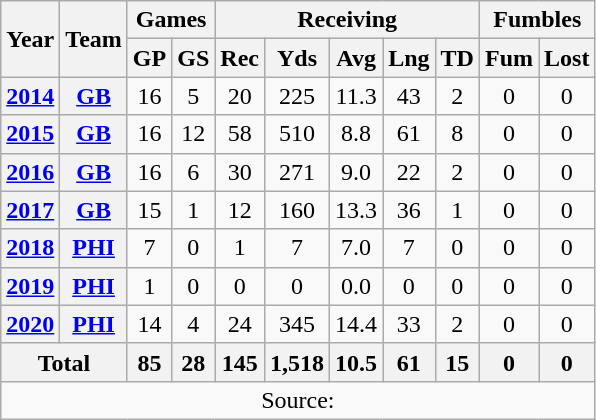<table class="wikitable" style="text-align: center;">
<tr>
<th rowspan="2">Year</th>
<th rowspan="2">Team</th>
<th colspan="2">Games</th>
<th colspan="5">Receiving</th>
<th colspan="2">Fumbles</th>
</tr>
<tr>
<th>GP</th>
<th>GS</th>
<th>Rec</th>
<th>Yds</th>
<th>Avg</th>
<th>Lng</th>
<th>TD</th>
<th>Fum</th>
<th>Lost</th>
</tr>
<tr>
<th><a href='#'>2014</a></th>
<th><a href='#'>GB</a></th>
<td>16</td>
<td>5</td>
<td>20</td>
<td>225</td>
<td>11.3</td>
<td>43</td>
<td>2</td>
<td>0</td>
<td>0</td>
</tr>
<tr>
<th><a href='#'>2015</a></th>
<th><a href='#'>GB</a></th>
<td>16</td>
<td>12</td>
<td>58</td>
<td>510</td>
<td>8.8</td>
<td>61</td>
<td>8</td>
<td>0</td>
<td>0</td>
</tr>
<tr>
<th><a href='#'>2016</a></th>
<th><a href='#'>GB</a></th>
<td>16</td>
<td>6</td>
<td>30</td>
<td>271</td>
<td>9.0</td>
<td>22</td>
<td>2</td>
<td>0</td>
<td>0</td>
</tr>
<tr>
<th><a href='#'>2017</a></th>
<th><a href='#'>GB</a></th>
<td>15</td>
<td>1</td>
<td>12</td>
<td>160</td>
<td>13.3</td>
<td>36</td>
<td>1</td>
<td>0</td>
<td>0</td>
</tr>
<tr>
<th><a href='#'>2018</a></th>
<th><a href='#'>PHI</a></th>
<td>7</td>
<td>0</td>
<td>1</td>
<td>7</td>
<td>7.0</td>
<td>7</td>
<td>0</td>
<td>0</td>
<td>0</td>
</tr>
<tr>
<th><a href='#'>2019</a></th>
<th><a href='#'>PHI</a></th>
<td>1</td>
<td>0</td>
<td>0</td>
<td>0</td>
<td>0.0</td>
<td>0</td>
<td>0</td>
<td>0</td>
<td>0</td>
</tr>
<tr>
<th><a href='#'>2020</a></th>
<th><a href='#'>PHI</a></th>
<td>14</td>
<td>4</td>
<td>24</td>
<td>345</td>
<td>14.4</td>
<td>33</td>
<td>2</td>
<td>0</td>
<td>0</td>
</tr>
<tr>
<th colspan="2">Total</th>
<th>85</th>
<th>28</th>
<th>145</th>
<th>1,518</th>
<th>10.5</th>
<th>61</th>
<th>15</th>
<th>0</th>
<th>0</th>
</tr>
<tr>
<td colspan="11">Source: </td>
</tr>
</table>
